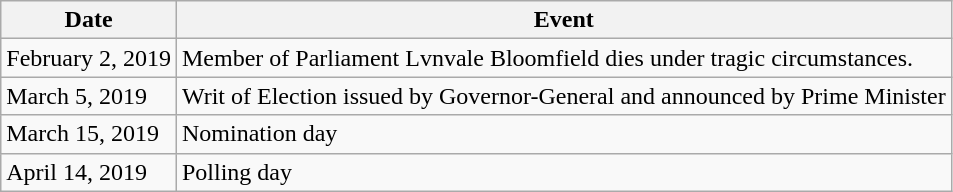<table class="wikitable">
<tr>
<th>Date</th>
<th>Event</th>
</tr>
<tr>
<td>February 2, 2019</td>
<td>Member of Parliament Lvnvale Bloomfield dies under tragic circumstances.</td>
</tr>
<tr>
<td>March 5, 2019</td>
<td>Writ of Election issued by Governor-General and announced by Prime Minister</td>
</tr>
<tr>
<td>March 15, 2019</td>
<td>Nomination day</td>
</tr>
<tr>
<td>April 14, 2019</td>
<td>Polling day</td>
</tr>
</table>
